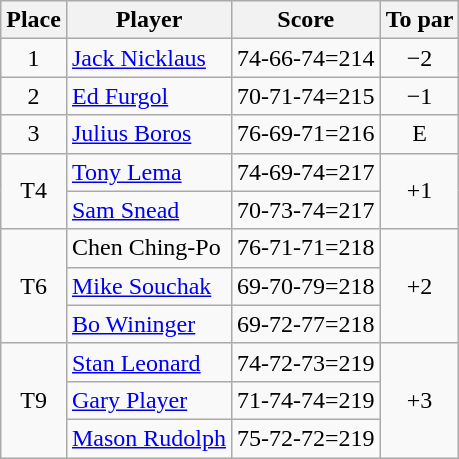<table class="wikitable">
<tr>
<th>Place</th>
<th>Player</th>
<th>Score</th>
<th>To par</th>
</tr>
<tr>
<td align="center">1</td>
<td> <a href='#'>Jack Nicklaus</a></td>
<td>74-66-74=214</td>
<td align="center">−2</td>
</tr>
<tr>
<td align="center">2</td>
<td> <a href='#'>Ed Furgol</a></td>
<td>70-71-74=215</td>
<td align="center">−1</td>
</tr>
<tr>
<td align="center">3</td>
<td> <a href='#'>Julius Boros</a></td>
<td>76-69-71=216</td>
<td align="center">E</td>
</tr>
<tr>
<td rowspan="2" align="center">T4</td>
<td> <a href='#'>Tony Lema</a></td>
<td>74-69-74=217</td>
<td rowspan="2" align="center">+1</td>
</tr>
<tr>
<td> <a href='#'>Sam Snead</a></td>
<td>70-73-74=217</td>
</tr>
<tr>
<td rowspan="3" align="center">T6</td>
<td> Chen Ching-Po</td>
<td>76-71-71=218</td>
<td rowspan="3" align="center">+2</td>
</tr>
<tr>
<td> <a href='#'>Mike Souchak</a></td>
<td>69-70-79=218</td>
</tr>
<tr>
<td> <a href='#'>Bo Wininger</a></td>
<td>69-72-77=218</td>
</tr>
<tr>
<td rowspan="3" align="center">T9</td>
<td> <a href='#'>Stan Leonard</a></td>
<td>74-72-73=219</td>
<td rowspan="3" align="center">+3</td>
</tr>
<tr>
<td> <a href='#'>Gary Player</a></td>
<td>71-74-74=219</td>
</tr>
<tr>
<td> <a href='#'>Mason Rudolph</a></td>
<td>75-72-72=219</td>
</tr>
</table>
